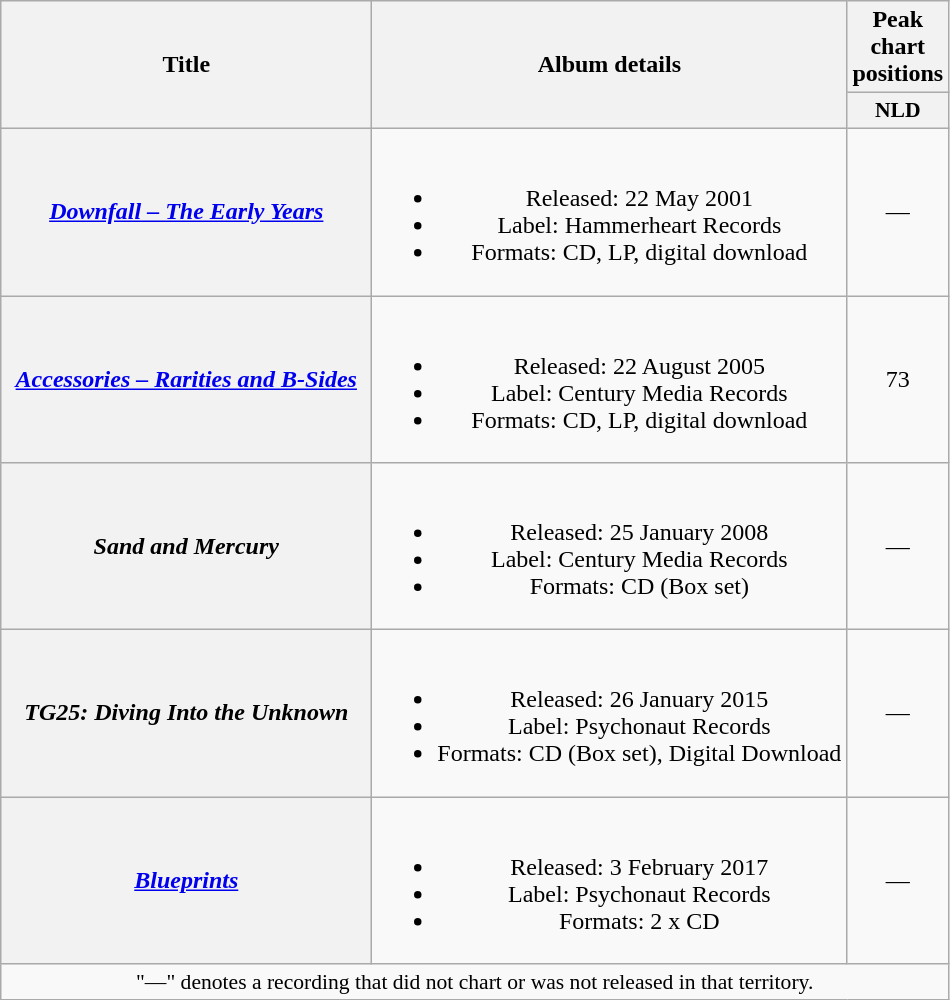<table class="wikitable plainrowheaders" style="text-align:center;">
<tr>
<th scope="col" rowspan="2" style="width:15em;">Title</th>
<th scope="col" rowspan="2">Album details</th>
<th scope="col">Peak chart positions</th>
</tr>
<tr>
<th scope="col" style="width:3em;font-size:90%;">NLD<br></th>
</tr>
<tr>
<th scope="row"><em><a href='#'>Downfall – The Early Years</a></em></th>
<td><br><ul><li>Released: 22 May 2001</li><li>Label: Hammerheart Records</li><li>Formats: CD, LP, digital download</li></ul></td>
<td>—</td>
</tr>
<tr>
<th scope="row"><em><a href='#'>Accessories – Rarities and B-Sides</a></em></th>
<td><br><ul><li>Released: 22 August 2005</li><li>Label: Century Media Records</li><li>Formats: CD, LP, digital download</li></ul></td>
<td>73</td>
</tr>
<tr>
<th scope="row"><em>Sand and Mercury</em></th>
<td><br><ul><li>Released: 25 January 2008</li><li>Label: Century Media Records</li><li>Formats: CD (Box set)</li></ul></td>
<td>—</td>
</tr>
<tr>
<th scope="row"><em>TG25: Diving Into the Unknown</em></th>
<td><br><ul><li>Released: 26 January 2015</li><li>Label: Psychonaut Records</li><li>Formats: CD (Box set), Digital Download</li></ul></td>
<td>—</td>
</tr>
<tr>
<th scope="row"><em><a href='#'>Blueprints</a></em></th>
<td><br><ul><li>Released: 3 February 2017</li><li>Label: Psychonaut Records</li><li>Formats: 2 x CD</li></ul></td>
<td>—</td>
</tr>
<tr>
<td colspan="10" style="font-size:90%">"—" denotes a recording that did not chart or was not released in that territory.</td>
</tr>
</table>
